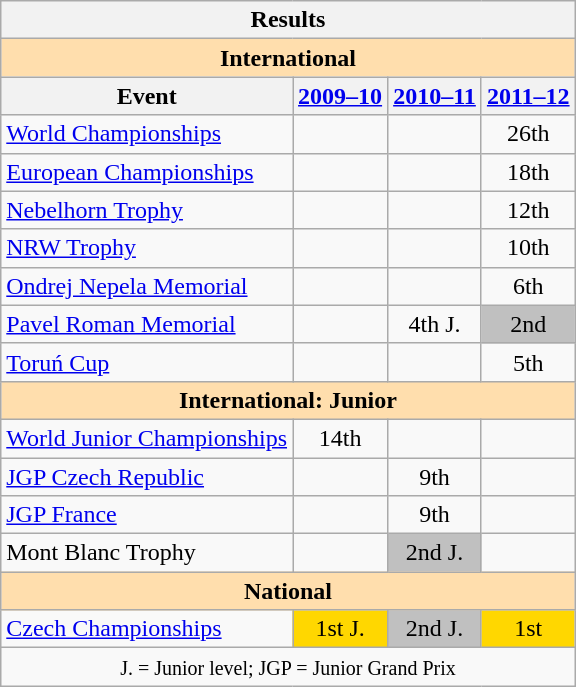<table class="wikitable" style="text-align:center">
<tr>
<th colspan=4 align=center><strong>Results</strong></th>
</tr>
<tr>
<th style="background-color: #ffdead; " colspan=4 align=center><strong>International</strong></th>
</tr>
<tr>
<th>Event</th>
<th><a href='#'>2009–10</a></th>
<th><a href='#'>2010–11</a></th>
<th><a href='#'>2011–12</a></th>
</tr>
<tr>
<td align=left><a href='#'>World Championships</a></td>
<td></td>
<td></td>
<td>26th</td>
</tr>
<tr>
<td align=left><a href='#'>European Championships</a></td>
<td></td>
<td></td>
<td>18th</td>
</tr>
<tr>
<td align=left><a href='#'>Nebelhorn Trophy</a></td>
<td></td>
<td></td>
<td>12th</td>
</tr>
<tr>
<td align=left><a href='#'>NRW Trophy</a></td>
<td></td>
<td></td>
<td>10th</td>
</tr>
<tr>
<td align=left><a href='#'>Ondrej Nepela Memorial</a></td>
<td></td>
<td></td>
<td>6th</td>
</tr>
<tr>
<td align=left><a href='#'>Pavel Roman Memorial</a></td>
<td></td>
<td>4th J.</td>
<td bgcolor=silver>2nd</td>
</tr>
<tr>
<td align=left><a href='#'>Toruń Cup</a></td>
<td></td>
<td></td>
<td>5th</td>
</tr>
<tr>
<th style="background-color: #ffdead; " colspan=4 align=center><strong>International: Junior</strong></th>
</tr>
<tr>
<td align=left><a href='#'>World Junior Championships</a></td>
<td>14th</td>
<td></td>
<td></td>
</tr>
<tr>
<td align=left><a href='#'>JGP Czech Republic</a></td>
<td></td>
<td>9th</td>
<td></td>
</tr>
<tr>
<td align=left><a href='#'>JGP France</a></td>
<td></td>
<td>9th</td>
<td></td>
</tr>
<tr>
<td align=left>Mont Blanc Trophy</td>
<td></td>
<td bgcolor=silver>2nd J.</td>
<td></td>
</tr>
<tr>
<th style="background-color: #ffdead; " colspan=4 align=center><strong>National</strong></th>
</tr>
<tr>
<td align=left><a href='#'>Czech Championships</a></td>
<td bgcolor=gold>1st J.</td>
<td bgcolor=silver>2nd J.</td>
<td bgcolor=gold>1st</td>
</tr>
<tr>
<td colspan=4 align=center><small> J. = Junior level; JGP = Junior Grand Prix </small></td>
</tr>
</table>
